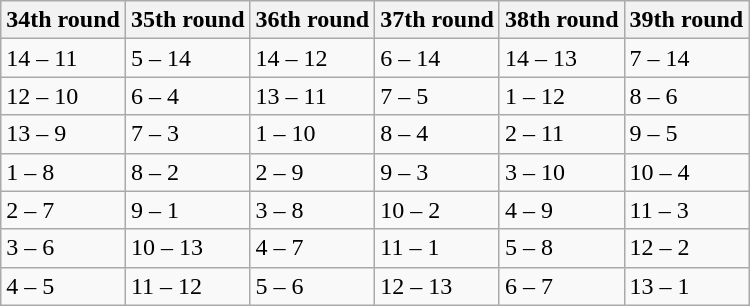<table class="wikitable">
<tr>
<th>34th round</th>
<th>35th round</th>
<th>36th round</th>
<th>37th round</th>
<th>38th round</th>
<th>39th round</th>
</tr>
<tr>
<td>14 – 11</td>
<td>5 – 14</td>
<td>14 – 12</td>
<td>6 – 14</td>
<td>14 – 13</td>
<td>7 – 14</td>
</tr>
<tr>
<td>12 – 10</td>
<td>6 – 4</td>
<td>13 – 11</td>
<td>7 – 5</td>
<td>1 – 12</td>
<td>8 – 6</td>
</tr>
<tr>
<td>13 – 9</td>
<td>7 – 3</td>
<td>1 – 10</td>
<td>8 – 4</td>
<td>2 – 11</td>
<td>9 – 5</td>
</tr>
<tr>
<td>1 – 8</td>
<td>8 – 2</td>
<td>2 – 9</td>
<td>9 – 3</td>
<td>3 – 10</td>
<td>10 – 4</td>
</tr>
<tr>
<td>2 – 7</td>
<td>9 – 1</td>
<td>3 – 8</td>
<td>10 – 2</td>
<td>4 – 9</td>
<td>11 – 3</td>
</tr>
<tr>
<td>3 – 6</td>
<td>10 – 13</td>
<td>4 – 7</td>
<td>11 – 1</td>
<td>5 – 8</td>
<td>12 – 2</td>
</tr>
<tr>
<td>4 – 5</td>
<td>11 – 12</td>
<td>5 – 6</td>
<td>12 – 13</td>
<td>6 – 7</td>
<td>13 – 1</td>
</tr>
</table>
